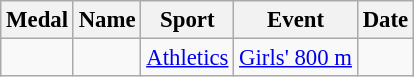<table class="wikitable sortable" style="font-size: 95%;">
<tr>
<th>Medal</th>
<th>Name</th>
<th>Sport</th>
<th>Event</th>
<th>Date</th>
</tr>
<tr>
<td></td>
<td></td>
<td><a href='#'>Athletics</a></td>
<td><a href='#'>Girls' 800 m</a></td>
<td></td>
</tr>
</table>
